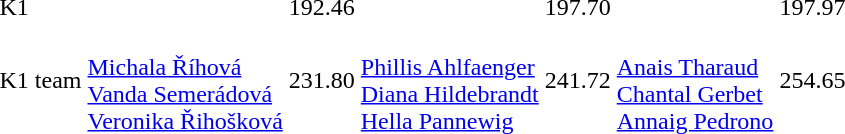<table>
<tr>
<td>K1</td>
<td></td>
<td>192.46</td>
<td></td>
<td>197.70</td>
<td></td>
<td>197.97</td>
</tr>
<tr>
<td>K1 team</td>
<td><br><a href='#'>Michala Říhová</a><br><a href='#'>Vanda Semerádová</a><br><a href='#'>Veronika Řihošková</a></td>
<td>231.80</td>
<td><br><a href='#'>Phillis Ahlfaenger</a><br><a href='#'>Diana Hildebrandt</a><br><a href='#'>Hella Pannewig</a></td>
<td>241.72</td>
<td><br><a href='#'>Anais Tharaud</a><br><a href='#'>Chantal Gerbet</a><br><a href='#'>Annaig Pedrono</a></td>
<td>254.65</td>
</tr>
</table>
